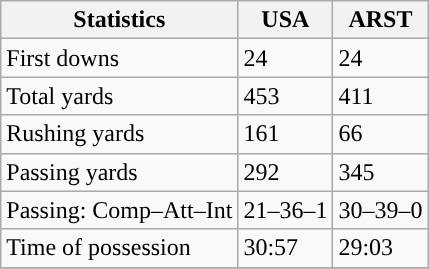<table class="wikitable" style="float: left;">
<tr>
<th>Statistics</th>
<th>USA</th>
<th>ARST</th>
</tr>
<tr>
<td>First downs</td>
<td>24</td>
<td>24</td>
</tr>
<tr>
<td>Total yards</td>
<td>453</td>
<td>411</td>
</tr>
<tr>
<td>Rushing yards</td>
<td>161</td>
<td>66</td>
</tr>
<tr>
<td>Passing yards</td>
<td>292</td>
<td>345</td>
</tr>
<tr>
<td>Passing: Comp–Att–Int</td>
<td>21–36–1</td>
<td>30–39–0</td>
</tr>
<tr>
<td>Time of possession</td>
<td>30:57</td>
<td>29:03</td>
</tr>
<tr>
</tr>
</table>
